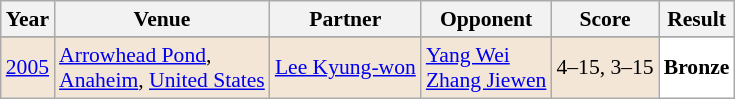<table class="sortable wikitable" style="font-size: 90%;">
<tr>
<th>Year</th>
<th>Venue</th>
<th>Partner</th>
<th>Opponent</th>
<th>Score</th>
<th>Result</th>
</tr>
<tr>
</tr>
<tr style="background:#F3E6D7">
<td align="center"><a href='#'>2005</a></td>
<td align="left"><a href='#'>Arrowhead Pond</a>,<br><a href='#'>Anaheim</a>, <a href='#'>United States</a></td>
<td align="left"> <a href='#'>Lee Kyung-won</a></td>
<td align="left"> <a href='#'>Yang Wei</a><br> <a href='#'>Zhang Jiewen</a></td>
<td align="left">4–15, 3–15</td>
<td style="text-align:left; background:white"> <strong>Bronze</strong></td>
</tr>
</table>
